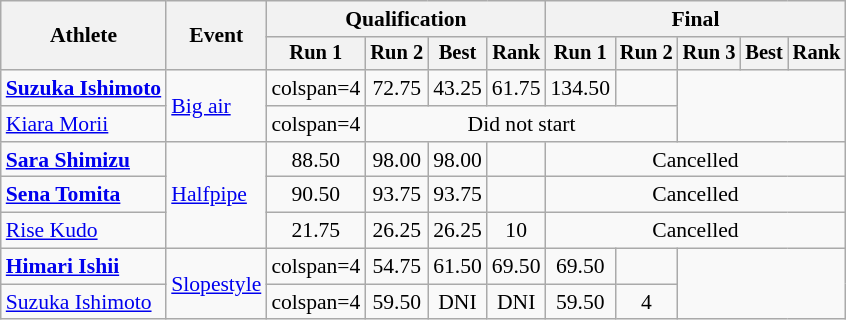<table class=wikitable style=font-size:90%;text-align:center>
<tr>
<th rowspan=2>Athlete</th>
<th rowspan=2>Event</th>
<th colspan=4>Qualification</th>
<th colspan=5>Final</th>
</tr>
<tr style=font-size:95%>
<th>Run 1</th>
<th>Run 2</th>
<th>Best</th>
<th>Rank</th>
<th>Run 1</th>
<th>Run 2</th>
<th>Run 3</th>
<th>Best</th>
<th>Rank</th>
</tr>
<tr align=center>
<td align=left><strong><a href='#'>Suzuka Ishimoto</a></strong></td>
<td align=left rowspan=2><a href='#'>Big air</a></td>
<td>colspan=4 </td>
<td>72.75</td>
<td>43.25</td>
<td>61.75</td>
<td>134.50</td>
<td></td>
</tr>
<tr align=center>
<td align=left><a href='#'>Kiara Morii</a></td>
<td>colspan=4 </td>
<td colspan=5>Did not start</td>
</tr>
<tr align=center>
<td align=left><strong><a href='#'>Sara Shimizu</a></strong></td>
<td align=left rowspan=3><a href='#'>Halfpipe</a></td>
<td>88.50</td>
<td>98.00</td>
<td>98.00</td>
<td></td>
<td colspan=5>Cancelled</td>
</tr>
<tr align=center>
<td align=left><strong><a href='#'>Sena Tomita</a></strong></td>
<td>90.50</td>
<td>93.75</td>
<td>93.75</td>
<td></td>
<td colspan=5>Cancelled</td>
</tr>
<tr align=center>
<td align=left><a href='#'>Rise Kudo</a></td>
<td>21.75</td>
<td>26.25</td>
<td>26.25</td>
<td>10</td>
<td colspan=5>Cancelled</td>
</tr>
<tr align=center>
<td align=left><strong><a href='#'>Himari Ishii</a></strong></td>
<td align=left rowspan=2><a href='#'>Slopestyle</a></td>
<td>colspan=4 </td>
<td>54.75</td>
<td>61.50</td>
<td>69.50</td>
<td>69.50</td>
<td></td>
</tr>
<tr align=center>
<td align=left><a href='#'>Suzuka Ishimoto</a></td>
<td>colspan=4 </td>
<td>59.50</td>
<td>DNI</td>
<td>DNI</td>
<td>59.50</td>
<td>4</td>
</tr>
</table>
